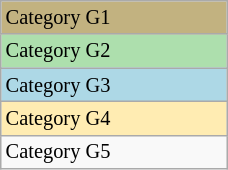<table class="wikitable" style="font-size:85%;" width=12%>
<tr bgcolor=#C2B280>
<td>Category G1</td>
</tr>
<tr bgcolor="#ADDFAD">
<td>Category G2</td>
</tr>
<tr bgcolor="lightblue">
<td>Category G3</td>
</tr>
<tr bgcolor=#ffecb2>
<td>Category G4</td>
</tr>
<tr>
<td>Category G5</td>
</tr>
</table>
